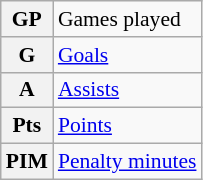<table class="wikitable" style="font-size:90%;">
<tr>
<th>GP</th>
<td>Games played</td>
</tr>
<tr>
<th>G</th>
<td><a href='#'>Goals</a></td>
</tr>
<tr>
<th>A</th>
<td><a href='#'>Assists</a></td>
</tr>
<tr>
<th>Pts</th>
<td><a href='#'>Points</a></td>
</tr>
<tr>
<th>PIM</th>
<td><a href='#'>Penalty minutes</a></td>
</tr>
</table>
